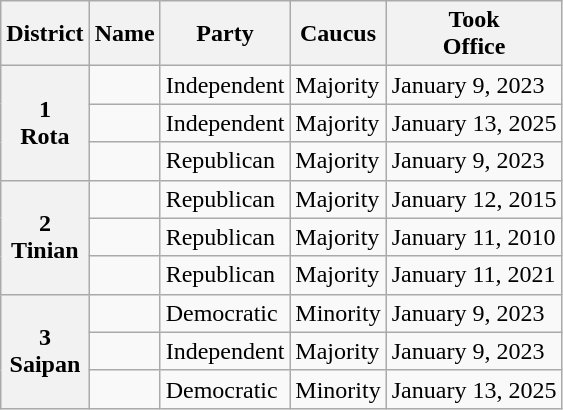<table class="wikitable sortable">
<tr>
<th>District</th>
<th>Name</th>
<th>Party</th>
<th>Caucus</th>
<th>Took<br>Office</th>
</tr>
<tr>
<th rowspan=3>1<br>Rota</th>
<td></td>
<td>Independent</td>
<td>Majority</td>
<td>January 9, 2023</td>
</tr>
<tr>
<td></td>
<td>Independent</td>
<td>Majority</td>
<td>January 13, 2025</td>
</tr>
<tr>
<td></td>
<td>Republican</td>
<td>Majority</td>
<td>January 9, 2023</td>
</tr>
<tr>
<th rowspan=3>2<br>Tinian</th>
<td></td>
<td>Republican</td>
<td>Majority</td>
<td>January 12, 2015</td>
</tr>
<tr>
<td></td>
<td>Republican</td>
<td>Majority</td>
<td>January 11, 2010</td>
</tr>
<tr>
<td></td>
<td>Republican</td>
<td>Majority</td>
<td>January 11, 2021</td>
</tr>
<tr>
<th rowspan=3>3<br>Saipan</th>
<td></td>
<td>Democratic</td>
<td>Minority</td>
<td>January 9, 2023</td>
</tr>
<tr>
<td></td>
<td>Independent</td>
<td>Majority</td>
<td>January 9, 2023</td>
</tr>
<tr>
<td></td>
<td>Democratic</td>
<td>Minority</td>
<td>January 13, 2025</td>
</tr>
</table>
